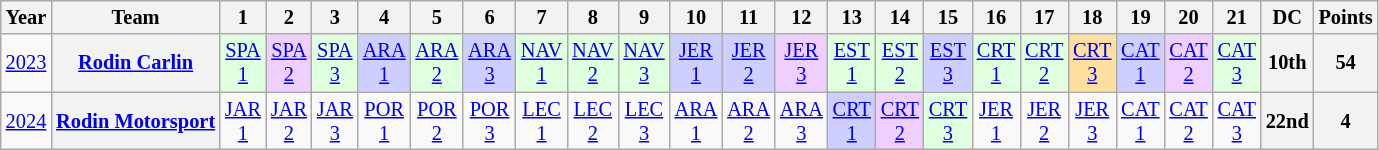<table class="wikitable" style="text-align:center; font-size:85%">
<tr>
<th>Year</th>
<th>Team</th>
<th>1</th>
<th>2</th>
<th>3</th>
<th>4</th>
<th>5</th>
<th>6</th>
<th>7</th>
<th>8</th>
<th>9</th>
<th>10</th>
<th>11</th>
<th>12</th>
<th>13</th>
<th>14</th>
<th>15</th>
<th>16</th>
<th>17</th>
<th>18</th>
<th>19</th>
<th>20</th>
<th>21</th>
<th>DC</th>
<th>Points</th>
</tr>
<tr>
<td><a href='#'>2023</a></td>
<th nowrap><a href='#'>Rodin Carlin</a></th>
<td style="background:#DFFFDF;"><a href='#'>SPA<br>1</a><br></td>
<td style="background:#EFCFFF;"><a href='#'>SPA<br>2</a><br></td>
<td style="background:#DFFFDF;"><a href='#'>SPA<br>3</a><br></td>
<td style="background:#CFCFFF;"><a href='#'>ARA<br>1</a><br></td>
<td style="background:#DFFFDF;"><a href='#'>ARA<br>2</a><br></td>
<td style="background:#CFCFFF;"><a href='#'>ARA<br>3</a><br></td>
<td style="background:#DFFFDF;"><a href='#'>NAV<br>1</a><br></td>
<td style="background:#DFFFDF;"><a href='#'>NAV<br>2</a><br></td>
<td style="background:#DFFFDF;"><a href='#'>NAV<br>3</a><br></td>
<td style="background:#CFCFFF;"><a href='#'>JER<br>1</a><br></td>
<td style="background:#CFCFFF;"><a href='#'>JER<br>2</a><br></td>
<td style="background:#EFCFFF;"><a href='#'>JER<br>3</a><br></td>
<td style="background:#DFFFDF;"><a href='#'>EST<br>1</a><br></td>
<td style="background:#DFFFDF;"><a href='#'>EST<br>2</a><br></td>
<td style="background:#CFCFFF;"><a href='#'>EST<br>3</a><br></td>
<td style="background:#DFFFDF;"><a href='#'>CRT<br>1</a><br></td>
<td style="background:#DFFFDF;"><a href='#'>CRT<br>2</a><br></td>
<td style="background:#FFDF9F;"><a href='#'>CRT<br>3</a><br></td>
<td style="background:#CFCFFF;"><a href='#'>CAT<br>1</a><br></td>
<td style="background:#EFCFFF;"><a href='#'>CAT<br>2</a><br></td>
<td style="background:#DFFFDF;"><a href='#'>CAT<br>3</a><br></td>
<th>10th</th>
<th>54</th>
</tr>
<tr>
<td><a href='#'>2024</a></td>
<th nowrap><a href='#'>Rodin Motorsport</a></th>
<td style="background:#"><a href='#'>JAR<br>1</a><br></td>
<td style="background:#"><a href='#'>JAR<br>2</a><br></td>
<td style="background:#"><a href='#'>JAR<br>3</a><br></td>
<td style="background:#"><a href='#'>POR<br>1</a><br></td>
<td style="background:#"><a href='#'>POR<br>2</a><br></td>
<td style="background:#"><a href='#'>POR<br>3</a><br></td>
<td style="background:#"><a href='#'>LEC<br>1</a><br></td>
<td style="background:#"><a href='#'>LEC<br>2</a><br></td>
<td style="background:#"><a href='#'>LEC<br>3</a><br></td>
<td style="background:#"><a href='#'>ARA<br>1</a><br></td>
<td style="background:#"><a href='#'>ARA<br>2</a><br></td>
<td style="background:#"><a href='#'>ARA<br>3</a><br></td>
<td style="background:#CFCFFF"><a href='#'>CRT<br>1</a><br></td>
<td style="background:#EFCFFF"><a href='#'>CRT<br>2</a><br></td>
<td style="background:#DFFFDF"><a href='#'>CRT<br>3</a><br></td>
<td style="background:#"><a href='#'>JER<br>1</a><br></td>
<td style="background:#"><a href='#'>JER<br>2</a><br></td>
<td style="background:#"><a href='#'>JER<br>3</a><br></td>
<td style="background:#"><a href='#'>CAT<br>1</a><br></td>
<td style="background:#"><a href='#'>CAT<br>2</a><br></td>
<td style="background:#"><a href='#'>CAT<br>3</a><br></td>
<th>22nd</th>
<th>4</th>
</tr>
</table>
